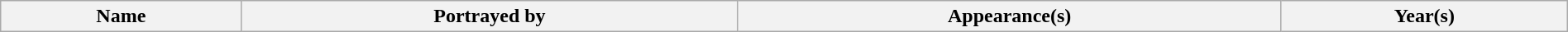<table class="wikitable" style="width:100%;">
<tr>
<th>Name</th>
<th>Portrayed by</th>
<th>Appearance(s)</th>
<th>Year(s)<br>







</th>
</tr>
</table>
